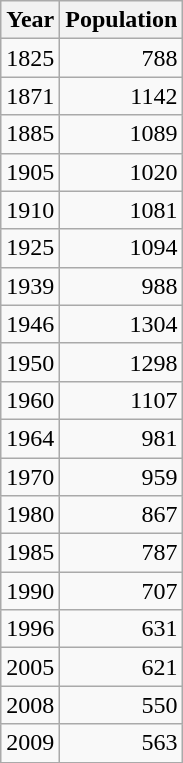<table class="wikitable float-right">
<tr>
<th>Year</th>
<th>Population</th>
</tr>
<tr>
<td>1825</td>
<td align=right>788</td>
</tr>
<tr>
<td>1871</td>
<td align=right>1142</td>
</tr>
<tr>
<td>1885</td>
<td align=right>1089</td>
</tr>
<tr>
<td>1905</td>
<td align=right>1020</td>
</tr>
<tr>
<td>1910</td>
<td align=right>1081</td>
</tr>
<tr>
<td>1925</td>
<td align=right>1094</td>
</tr>
<tr>
<td>1939</td>
<td align=right>988</td>
</tr>
<tr>
<td>1946</td>
<td align=right>1304</td>
</tr>
<tr>
<td>1950</td>
<td align=right>1298</td>
</tr>
<tr>
<td>1960</td>
<td align=right>1107</td>
</tr>
<tr>
<td>1964</td>
<td align=right>981</td>
</tr>
<tr>
<td>1970</td>
<td align=right>959</td>
</tr>
<tr>
<td>1980</td>
<td align=right>867</td>
</tr>
<tr>
<td>1985</td>
<td align=right>787</td>
</tr>
<tr>
<td>1990</td>
<td align=right>707</td>
</tr>
<tr>
<td>1996</td>
<td align=right>631</td>
</tr>
<tr>
<td>2005</td>
<td align=right>621</td>
</tr>
<tr>
<td>2008</td>
<td align=right>550</td>
</tr>
<tr>
<td>2009</td>
<td align=right>563</td>
</tr>
</table>
